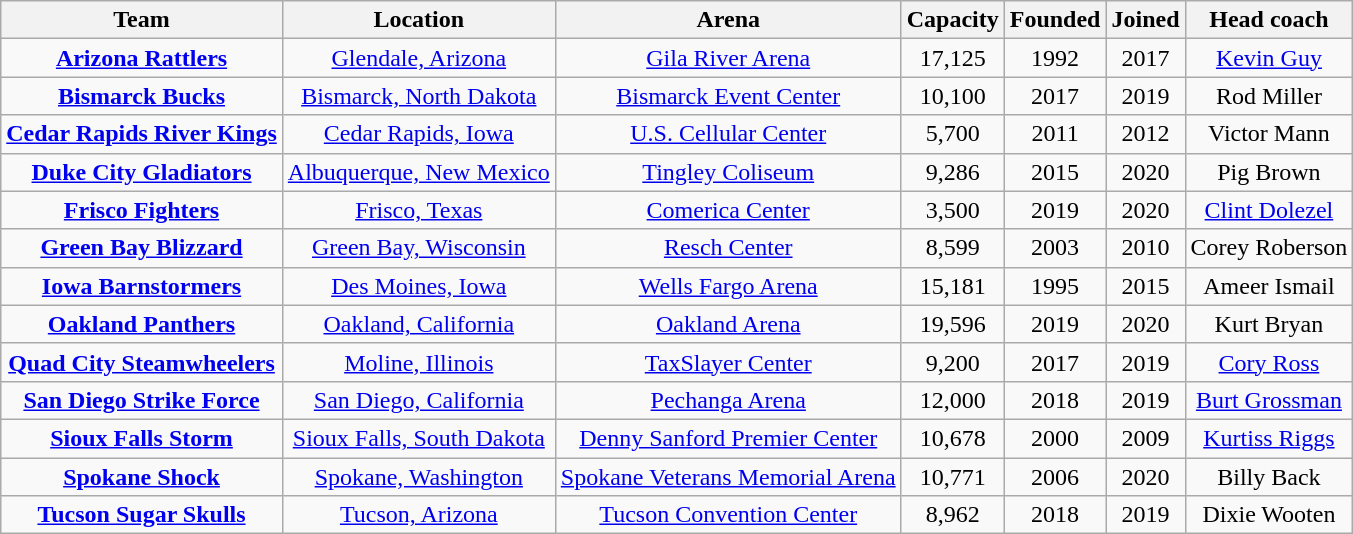<table class="wikitable" style="text-align:center">
<tr>
<th>Team</th>
<th>Location</th>
<th>Arena</th>
<th>Capacity</th>
<th>Founded</th>
<th>Joined</th>
<th>Head coach</th>
</tr>
<tr>
<td><strong><a href='#'>Arizona Rattlers</a></strong></td>
<td><a href='#'>Glendale, Arizona</a></td>
<td><a href='#'>Gila River Arena</a></td>
<td>17,125</td>
<td>1992</td>
<td>2017</td>
<td><a href='#'>Kevin Guy</a></td>
</tr>
<tr>
<td><strong><a href='#'>Bismarck Bucks</a></strong></td>
<td><a href='#'>Bismarck, North Dakota</a></td>
<td><a href='#'>Bismarck Event Center</a></td>
<td>10,100</td>
<td>2017</td>
<td>2019</td>
<td>Rod Miller</td>
</tr>
<tr>
<td><strong><a href='#'>Cedar Rapids River Kings</a></strong></td>
<td><a href='#'>Cedar Rapids, Iowa</a></td>
<td><a href='#'>U.S. Cellular Center</a></td>
<td>5,700</td>
<td>2011</td>
<td>2012</td>
<td>Victor Mann</td>
</tr>
<tr>
<td><strong><a href='#'>Duke City Gladiators</a></strong></td>
<td><a href='#'>Albuquerque, New Mexico</a></td>
<td><a href='#'>Tingley Coliseum</a></td>
<td>9,286</td>
<td>2015</td>
<td>2020</td>
<td>Pig Brown</td>
</tr>
<tr>
<td><strong><a href='#'>Frisco Fighters</a></strong></td>
<td><a href='#'>Frisco, Texas</a></td>
<td><a href='#'>Comerica Center</a></td>
<td>3,500</td>
<td>2019</td>
<td>2020</td>
<td><a href='#'>Clint Dolezel</a></td>
</tr>
<tr>
<td><strong><a href='#'>Green Bay Blizzard</a></strong></td>
<td><a href='#'>Green Bay, Wisconsin</a></td>
<td><a href='#'>Resch Center</a></td>
<td>8,599</td>
<td>2003</td>
<td>2010</td>
<td>Corey Roberson</td>
</tr>
<tr>
<td><strong><a href='#'>Iowa Barnstormers</a></strong></td>
<td><a href='#'>Des Moines, Iowa</a></td>
<td><a href='#'>Wells Fargo Arena</a></td>
<td>15,181</td>
<td>1995</td>
<td>2015</td>
<td>Ameer Ismail</td>
</tr>
<tr>
<td><strong><a href='#'>Oakland Panthers</a></strong></td>
<td><a href='#'>Oakland, California</a></td>
<td><a href='#'>Oakland Arena</a></td>
<td>19,596</td>
<td>2019</td>
<td>2020</td>
<td>Kurt Bryan</td>
</tr>
<tr>
<td><strong><a href='#'>Quad City Steamwheelers</a></strong></td>
<td><a href='#'>Moline, Illinois</a></td>
<td><a href='#'>TaxSlayer Center</a></td>
<td>9,200</td>
<td>2017</td>
<td>2019</td>
<td><a href='#'>Cory Ross</a></td>
</tr>
<tr>
<td><strong><a href='#'>San Diego Strike Force</a></strong></td>
<td><a href='#'>San Diego, California</a></td>
<td><a href='#'>Pechanga Arena</a></td>
<td>12,000</td>
<td>2018</td>
<td>2019</td>
<td><a href='#'>Burt Grossman</a></td>
</tr>
<tr>
<td><strong><a href='#'>Sioux Falls Storm</a></strong></td>
<td><a href='#'>Sioux Falls, South Dakota</a></td>
<td><a href='#'>Denny Sanford Premier Center</a></td>
<td>10,678</td>
<td>2000</td>
<td>2009</td>
<td><a href='#'>Kurtiss Riggs</a></td>
</tr>
<tr>
<td><strong><a href='#'>Spokane Shock</a></strong></td>
<td><a href='#'>Spokane, Washington</a></td>
<td><a href='#'>Spokane Veterans Memorial Arena</a></td>
<td>10,771</td>
<td>2006</td>
<td>2020</td>
<td>Billy Back</td>
</tr>
<tr>
<td><strong><a href='#'>Tucson Sugar Skulls</a></strong></td>
<td><a href='#'>Tucson, Arizona</a></td>
<td><a href='#'>Tucson Convention Center</a></td>
<td>8,962</td>
<td>2018</td>
<td>2019</td>
<td>Dixie Wooten</td>
</tr>
</table>
